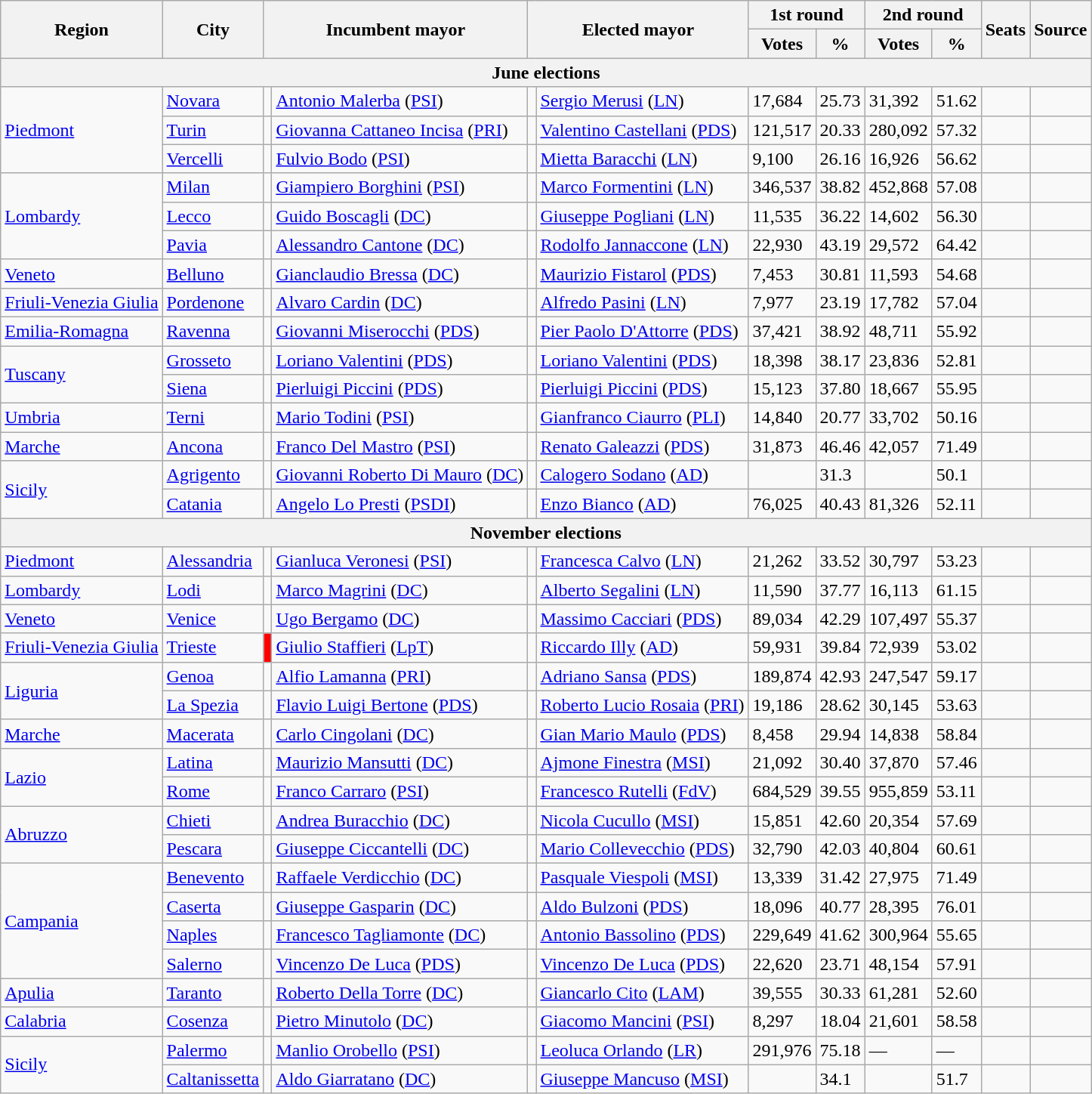<table class=wikitable>
<tr>
<th rowspan=2>Region</th>
<th rowspan=2>City</th>
<th colspan=2 rowspan=2>Incumbent mayor</th>
<th colspan=2 rowspan=2>Elected mayor</th>
<th colspan=2>1st round</th>
<th colspan=2>2nd round</th>
<th rowspan=2>Seats</th>
<th rowspan=2>Source</th>
</tr>
<tr>
<th>Votes</th>
<th>%</th>
<th>Votes</th>
<th>%</th>
</tr>
<tr>
<th colspan=12 align=center>June elections</th>
</tr>
<tr>
<td rowspan=3> <a href='#'>Piedmont</a></td>
<td><a href='#'>Novara</a></td>
<td bgcolor=></td>
<td><a href='#'>Antonio Malerba</a> (<a href='#'>PSI</a>)</td>
<td bgcolor=></td>
<td><a href='#'>Sergio Merusi</a> (<a href='#'>LN</a>)</td>
<td>17,684</td>
<td>25.73</td>
<td>31,392</td>
<td>51.62</td>
<td></td>
<td></td>
</tr>
<tr>
<td><a href='#'>Turin</a></td>
<td bgcolor=></td>
<td><a href='#'>Giovanna Cattaneo Incisa</a> (<a href='#'>PRI</a>)</td>
<td bgcolor=></td>
<td><a href='#'>Valentino Castellani</a> (<a href='#'>PDS</a>)</td>
<td>121,517</td>
<td>20.33</td>
<td>280,092</td>
<td>57.32</td>
<td></td>
<td></td>
</tr>
<tr>
<td><a href='#'>Vercelli</a></td>
<td bgcolor=></td>
<td><a href='#'>Fulvio Bodo</a> (<a href='#'>PSI</a>)</td>
<td bgcolor=></td>
<td><a href='#'>Mietta Baracchi</a> (<a href='#'>LN</a>)</td>
<td>9,100</td>
<td>26.16</td>
<td>16,926</td>
<td>56.62</td>
<td></td>
<td></td>
</tr>
<tr>
<td rowspan=3> <a href='#'>Lombardy</a></td>
<td><a href='#'>Milan</a></td>
<td bgcolor=></td>
<td><a href='#'>Giampiero Borghini</a> (<a href='#'>PSI</a>)</td>
<td bgcolor=></td>
<td><a href='#'>Marco Formentini</a> (<a href='#'>LN</a>)</td>
<td>346,537</td>
<td>38.82</td>
<td>452,868</td>
<td>57.08</td>
<td></td>
<td></td>
</tr>
<tr>
<td><a href='#'>Lecco</a></td>
<td bgcolor=></td>
<td><a href='#'>Guido Boscagli</a> (<a href='#'>DC</a>)</td>
<td bgcolor=></td>
<td><a href='#'>Giuseppe Pogliani</a> (<a href='#'>LN</a>)</td>
<td>11,535</td>
<td>36.22</td>
<td>14,602</td>
<td>56.30</td>
<td></td>
<td></td>
</tr>
<tr>
<td><a href='#'>Pavia</a></td>
<td bgcolor=></td>
<td><a href='#'>Alessandro Cantone</a> (<a href='#'>DC</a>)</td>
<td bgcolor=></td>
<td><a href='#'>Rodolfo Jannaccone</a> (<a href='#'>LN</a>)</td>
<td>22,930</td>
<td>43.19</td>
<td>29,572</td>
<td>64.42</td>
<td></td>
<td></td>
</tr>
<tr>
<td> <a href='#'>Veneto</a></td>
<td><a href='#'>Belluno</a></td>
<td bgcolor=></td>
<td><a href='#'>Gianclaudio Bressa</a> (<a href='#'>DC</a>)</td>
<td bgcolor=></td>
<td><a href='#'>Maurizio Fistarol</a> (<a href='#'>PDS</a>)</td>
<td>7,453</td>
<td>30.81</td>
<td>11,593</td>
<td>54.68</td>
<td></td>
<td></td>
</tr>
<tr>
<td> <a href='#'>Friuli-Venezia Giulia</a></td>
<td><a href='#'>Pordenone</a></td>
<td bgcolor=></td>
<td><a href='#'>Alvaro Cardin</a> (<a href='#'>DC</a>)</td>
<td bgcolor=></td>
<td><a href='#'>Alfredo Pasini</a> (<a href='#'>LN</a>)</td>
<td>7,977</td>
<td>23.19</td>
<td>17,782</td>
<td>57.04</td>
<td></td>
<td></td>
</tr>
<tr>
<td> <a href='#'>Emilia-Romagna</a></td>
<td><a href='#'>Ravenna</a></td>
<td bgcolor=></td>
<td><a href='#'>Giovanni Miserocchi</a> (<a href='#'>PDS</a>)</td>
<td bgcolor=></td>
<td><a href='#'>Pier Paolo D'Attorre</a> (<a href='#'>PDS</a>)</td>
<td>37,421</td>
<td>38.92</td>
<td>48,711</td>
<td>55.92</td>
<td></td>
<td></td>
</tr>
<tr>
<td rowspan=2> <a href='#'>Tuscany</a></td>
<td><a href='#'>Grosseto</a></td>
<td bgcolor=></td>
<td><a href='#'>Loriano Valentini</a> (<a href='#'>PDS</a>)</td>
<td bgcolor=></td>
<td><a href='#'>Loriano Valentini</a> (<a href='#'>PDS</a>)</td>
<td>18,398</td>
<td>38.17</td>
<td>23,836</td>
<td>52.81</td>
<td></td>
<td></td>
</tr>
<tr>
<td><a href='#'>Siena</a></td>
<td bgcolor=></td>
<td><a href='#'>Pierluigi Piccini</a> (<a href='#'>PDS</a>)</td>
<td bgcolor=></td>
<td><a href='#'>Pierluigi Piccini</a> (<a href='#'>PDS</a>)</td>
<td>15,123</td>
<td>37.80</td>
<td>18,667</td>
<td>55.95</td>
<td></td>
<td></td>
</tr>
<tr>
<td> <a href='#'>Umbria</a></td>
<td><a href='#'>Terni</a></td>
<td bgcolor=></td>
<td><a href='#'>Mario Todini</a> (<a href='#'>PSI</a>)</td>
<td bgcolor=></td>
<td><a href='#'>Gianfranco Ciaurro</a> (<a href='#'>PLI</a>)</td>
<td>14,840</td>
<td>20.77</td>
<td>33,702</td>
<td>50.16</td>
<td></td>
<td></td>
</tr>
<tr>
<td> <a href='#'>Marche</a></td>
<td><a href='#'>Ancona</a></td>
<td bgcolor=></td>
<td><a href='#'>Franco Del Mastro</a> (<a href='#'>PSI</a>)</td>
<td bgcolor=></td>
<td><a href='#'>Renato Galeazzi</a> (<a href='#'>PDS</a>)</td>
<td>31,873</td>
<td>46.46</td>
<td>42,057</td>
<td>71.49</td>
<td></td>
<td></td>
</tr>
<tr>
<td rowspan=2> <a href='#'>Sicily</a></td>
<td><a href='#'>Agrigento</a></td>
<td bgcolor=></td>
<td><a href='#'>Giovanni Roberto Di Mauro</a> (<a href='#'>DC</a>)</td>
<td bgcolor=></td>
<td><a href='#'>Calogero Sodano</a> (<a href='#'>AD</a>)</td>
<td></td>
<td>31.3</td>
<td></td>
<td>50.1</td>
<td></td>
<td></td>
</tr>
<tr>
<td><a href='#'>Catania</a></td>
<td bgcolor=></td>
<td><a href='#'>Angelo Lo Presti</a> (<a href='#'>PSDI</a>)</td>
<td bgcolor=></td>
<td><a href='#'>Enzo Bianco</a> (<a href='#'>AD</a>)</td>
<td>76,025</td>
<td>40.43</td>
<td>81,326</td>
<td>52.11</td>
<td></td>
<td></td>
</tr>
<tr>
<th colspan=12 align=center>November elections</th>
</tr>
<tr>
<td> <a href='#'>Piedmont</a></td>
<td><a href='#'>Alessandria</a></td>
<td bgcolor=></td>
<td><a href='#'>Gianluca Veronesi</a> (<a href='#'>PSI</a>)</td>
<td bgcolor=></td>
<td><a href='#'>Francesca Calvo</a> (<a href='#'>LN</a>)</td>
<td>21,262</td>
<td>33.52</td>
<td>30,797</td>
<td>53.23</td>
<td></td>
<td></td>
</tr>
<tr>
<td> <a href='#'>Lombardy</a></td>
<td><a href='#'>Lodi</a></td>
<td bgcolor=></td>
<td><a href='#'>Marco Magrini</a> (<a href='#'>DC</a>)</td>
<td bgcolor=></td>
<td><a href='#'>Alberto Segalini</a> (<a href='#'>LN</a>)</td>
<td>11,590</td>
<td>37.77</td>
<td>16,113</td>
<td>61.15</td>
<td></td>
<td></td>
</tr>
<tr>
<td> <a href='#'>Veneto</a></td>
<td><a href='#'>Venice</a></td>
<td bgcolor=></td>
<td><a href='#'>Ugo Bergamo</a> (<a href='#'>DC</a>)</td>
<td bgcolor=></td>
<td><a href='#'>Massimo Cacciari</a> (<a href='#'>PDS</a>)</td>
<td>89,034</td>
<td>42.29</td>
<td>107,497</td>
<td>55.37</td>
<td></td>
<td></td>
</tr>
<tr>
<td> <a href='#'>Friuli-Venezia Giulia</a></td>
<td><a href='#'>Trieste</a></td>
<td bgcolor=#FF0000></td>
<td><a href='#'>Giulio Staffieri</a> (<a href='#'>LpT</a>)</td>
<td bgcolor=></td>
<td><a href='#'>Riccardo Illy</a> (<a href='#'>AD</a>)</td>
<td>59,931</td>
<td>39.84</td>
<td>72,939</td>
<td>53.02</td>
<td></td>
<td></td>
</tr>
<tr>
<td rowspan=2> <a href='#'>Liguria</a></td>
<td><a href='#'>Genoa</a></td>
<td bgcolor=></td>
<td><a href='#'>Alfio Lamanna</a> (<a href='#'>PRI</a>)</td>
<td bgcolor=></td>
<td><a href='#'>Adriano Sansa</a> (<a href='#'>PDS</a>)</td>
<td>189,874</td>
<td>42.93</td>
<td>247,547</td>
<td>59.17</td>
<td></td>
<td></td>
</tr>
<tr>
<td><a href='#'>La Spezia</a></td>
<td bgcolor=></td>
<td><a href='#'>Flavio Luigi Bertone</a> (<a href='#'>PDS</a>)</td>
<td bgcolor=></td>
<td><a href='#'>Roberto Lucio Rosaia</a> (<a href='#'>PRI</a>)</td>
<td>19,186</td>
<td>28.62</td>
<td>30,145</td>
<td>53.63</td>
<td></td>
<td></td>
</tr>
<tr>
<td> <a href='#'>Marche</a></td>
<td><a href='#'>Macerata</a></td>
<td bgcolor=></td>
<td><a href='#'>Carlo Cingolani</a> (<a href='#'>DC</a>)</td>
<td bgcolor=></td>
<td><a href='#'>Gian Mario Maulo</a> (<a href='#'>PDS</a>)</td>
<td>8,458</td>
<td>29.94</td>
<td>14,838</td>
<td>58.84</td>
<td></td>
<td></td>
</tr>
<tr>
<td rowspan=2> <a href='#'>Lazio</a></td>
<td><a href='#'>Latina</a></td>
<td bgcolor=></td>
<td><a href='#'>Maurizio Mansutti</a> (<a href='#'>DC</a>)</td>
<td bgcolor=></td>
<td><a href='#'>Ajmone Finestra</a> (<a href='#'>MSI</a>)</td>
<td>21,092</td>
<td>30.40</td>
<td>37,870</td>
<td>57.46</td>
<td></td>
<td></td>
</tr>
<tr>
<td><a href='#'>Rome</a></td>
<td bgcolor=></td>
<td><a href='#'>Franco Carraro</a> (<a href='#'>PSI</a>)</td>
<td bgcolor=></td>
<td><a href='#'>Francesco Rutelli</a> (<a href='#'>FdV</a>)</td>
<td>684,529</td>
<td>39.55</td>
<td>955,859</td>
<td>53.11</td>
<td></td>
<td></td>
</tr>
<tr>
<td rowspan=2> <a href='#'>Abruzzo</a></td>
<td><a href='#'>Chieti</a></td>
<td bgcolor=></td>
<td><a href='#'>Andrea Buracchio</a> (<a href='#'>DC</a>)</td>
<td bgcolor=></td>
<td><a href='#'>Nicola Cucullo</a> (<a href='#'>MSI</a>)</td>
<td>15,851</td>
<td>42.60</td>
<td>20,354</td>
<td>57.69</td>
<td></td>
<td></td>
</tr>
<tr>
<td><a href='#'>Pescara</a></td>
<td bgcolor=></td>
<td><a href='#'>Giuseppe Ciccantelli</a> (<a href='#'>DC</a>)</td>
<td bgcolor=></td>
<td><a href='#'>Mario Collevecchio</a> (<a href='#'>PDS</a>)</td>
<td>32,790</td>
<td>42.03</td>
<td>40,804</td>
<td>60.61</td>
<td></td>
<td></td>
</tr>
<tr>
<td rowspan=4> <a href='#'>Campania</a></td>
<td><a href='#'>Benevento</a></td>
<td bgcolor=></td>
<td><a href='#'>Raffaele Verdicchio</a> (<a href='#'>DC</a>)</td>
<td bgcolor=></td>
<td><a href='#'>Pasquale Viespoli</a> (<a href='#'>MSI</a>)</td>
<td>13,339</td>
<td>31.42</td>
<td>27,975</td>
<td>71.49</td>
<td></td>
<td></td>
</tr>
<tr>
<td><a href='#'>Caserta</a></td>
<td bgcolor=></td>
<td><a href='#'>Giuseppe Gasparin</a> (<a href='#'>DC</a>)</td>
<td bgcolor=></td>
<td><a href='#'>Aldo Bulzoni</a> (<a href='#'>PDS</a>)</td>
<td>18,096</td>
<td>40.77</td>
<td>28,395</td>
<td>76.01</td>
<td></td>
<td></td>
</tr>
<tr>
<td><a href='#'>Naples</a></td>
<td bgcolor=></td>
<td><a href='#'>Francesco Tagliamonte</a> (<a href='#'>DC</a>)</td>
<td bgcolor=></td>
<td><a href='#'>Antonio Bassolino</a> (<a href='#'>PDS</a>)</td>
<td>229,649</td>
<td>41.62</td>
<td>300,964</td>
<td>55.65</td>
<td></td>
<td></td>
</tr>
<tr>
<td><a href='#'>Salerno</a></td>
<td bgcolor=></td>
<td><a href='#'>Vincenzo De Luca</a> (<a href='#'>PDS</a>)</td>
<td bgcolor=></td>
<td><a href='#'>Vincenzo De Luca</a> (<a href='#'>PDS</a>)</td>
<td>22,620</td>
<td>23.71</td>
<td>48,154</td>
<td>57.91</td>
<td></td>
<td></td>
</tr>
<tr>
<td> <a href='#'>Apulia</a></td>
<td><a href='#'>Taranto</a></td>
<td bgcolor=></td>
<td><a href='#'>Roberto Della Torre</a> (<a href='#'>DC</a>)</td>
<td bgcolor=></td>
<td><a href='#'>Giancarlo Cito</a> (<a href='#'>LAM</a>)</td>
<td>39,555</td>
<td>30.33</td>
<td>61,281</td>
<td>52.60</td>
<td></td>
<td></td>
</tr>
<tr>
<td> <a href='#'>Calabria</a></td>
<td><a href='#'>Cosenza</a></td>
<td bgcolor=></td>
<td><a href='#'>Pietro Minutolo</a> (<a href='#'>DC</a>)</td>
<td bgcolor=></td>
<td><a href='#'>Giacomo Mancini</a> (<a href='#'>PSI</a>)</td>
<td>8,297</td>
<td>18.04</td>
<td>21,601</td>
<td>58.58</td>
<td></td>
<td></td>
</tr>
<tr>
<td rowspan=2> <a href='#'>Sicily</a></td>
<td><a href='#'>Palermo</a></td>
<td bgcolor=></td>
<td><a href='#'>Manlio Orobello</a> (<a href='#'>PSI</a>)</td>
<td bgcolor=></td>
<td><a href='#'>Leoluca Orlando</a> (<a href='#'>LR</a>)</td>
<td>291,976</td>
<td>75.18</td>
<td>—</td>
<td>—</td>
<td></td>
<td></td>
</tr>
<tr>
<td><a href='#'>Caltanissetta</a></td>
<td bgcolor=></td>
<td><a href='#'>Aldo Giarratano</a> (<a href='#'>DC</a>)</td>
<td bgcolor=></td>
<td><a href='#'>Giuseppe Mancuso</a> (<a href='#'>MSI</a>)</td>
<td></td>
<td>34.1</td>
<td></td>
<td>51.7</td>
<td></td>
<td></td>
</tr>
</table>
